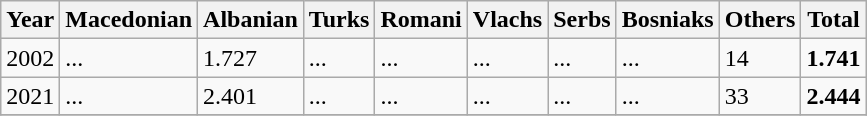<table class="wikitable">
<tr>
<th>Year</th>
<th>Macedonian</th>
<th>Albanian</th>
<th>Turks</th>
<th>Romani</th>
<th>Vlachs</th>
<th>Serbs</th>
<th>Bosniaks</th>
<th><abbr>Others</abbr></th>
<th>Total</th>
</tr>
<tr>
<td>2002</td>
<td>...</td>
<td>1.727</td>
<td>...</td>
<td>...</td>
<td>...</td>
<td>...</td>
<td>...</td>
<td>14</td>
<td><strong>1.741</strong></td>
</tr>
<tr>
<td>2021</td>
<td>...</td>
<td>2.401</td>
<td>...</td>
<td>...</td>
<td>...</td>
<td>...</td>
<td>...</td>
<td>33</td>
<td><strong>2.444</strong></td>
</tr>
<tr>
</tr>
</table>
